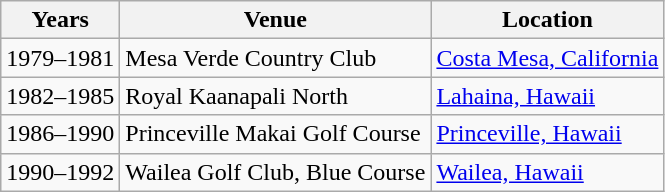<table class=wikitable>
<tr>
<th>Years</th>
<th>Venue</th>
<th>Location</th>
</tr>
<tr>
<td>1979–1981</td>
<td>Mesa Verde Country Club</td>
<td><a href='#'>Costa Mesa, California</a></td>
</tr>
<tr>
<td>1982–1985</td>
<td>Royal Kaanapali North</td>
<td><a href='#'>Lahaina, Hawaii</a></td>
</tr>
<tr>
<td>1986–1990</td>
<td>Princeville Makai Golf Course</td>
<td><a href='#'>Princeville, Hawaii</a></td>
</tr>
<tr>
<td>1990–1992</td>
<td>Wailea Golf Club, Blue Course</td>
<td><a href='#'>Wailea, Hawaii</a></td>
</tr>
</table>
